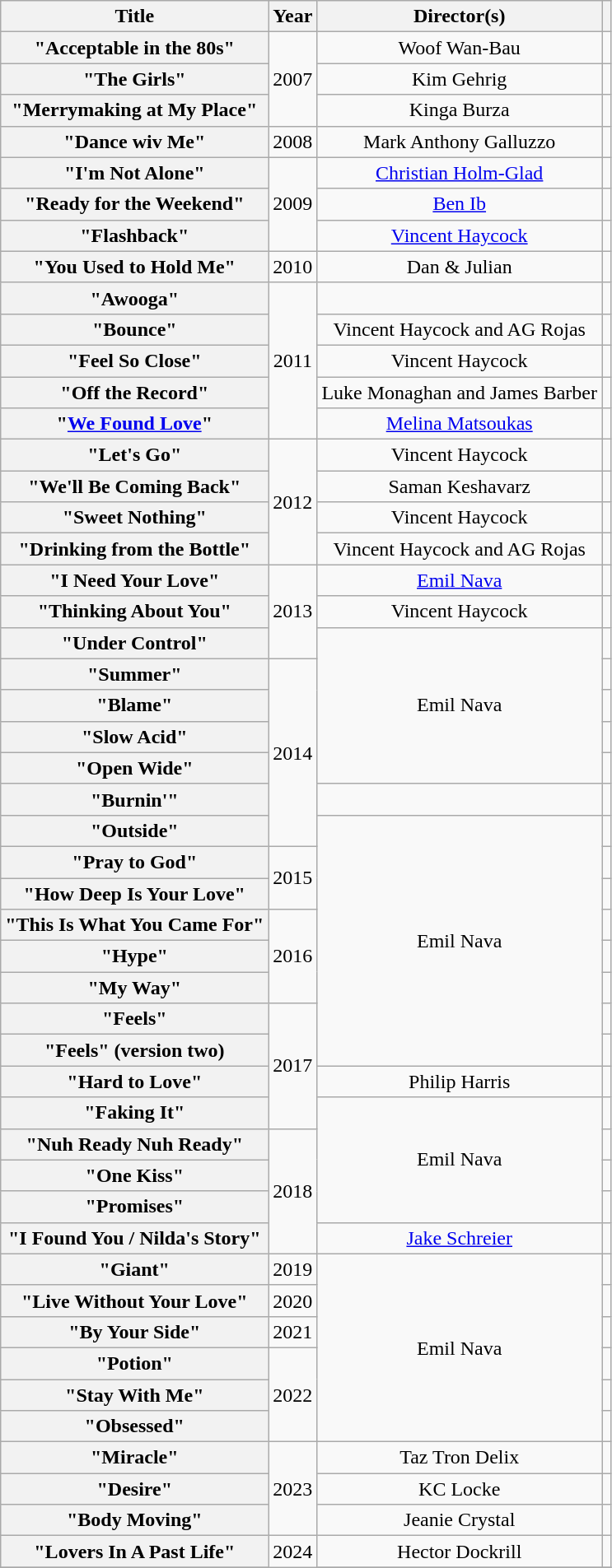<table class="wikitable plainrowheaders" style="text-align:center;">
<tr>
<th scope="col">Title</th>
<th scope="col">Year</th>
<th scope="col">Director(s)</th>
<th scope="col"></th>
</tr>
<tr>
<th scope="row">"Acceptable in the 80s"</th>
<td rowspan="3">2007</td>
<td>Woof Wan-Bau</td>
<td></td>
</tr>
<tr>
<th scope="row">"The Girls"</th>
<td>Kim Gehrig</td>
<td></td>
</tr>
<tr>
<th scope="row">"Merrymaking at My Place"</th>
<td>Kinga Burza</td>
<td></td>
</tr>
<tr>
<th scope="row">"Dance wiv Me"<br></th>
<td>2008</td>
<td>Mark Anthony Galluzzo</td>
<td></td>
</tr>
<tr>
<th scope="row">"I'm Not Alone"</th>
<td rowspan="3">2009</td>
<td><a href='#'>Christian Holm-Glad</a></td>
<td></td>
</tr>
<tr>
<th scope="row">"Ready for the Weekend"</th>
<td><a href='#'>Ben Ib</a></td>
<td></td>
</tr>
<tr>
<th scope="row">"Flashback"</th>
<td><a href='#'>Vincent Haycock</a></td>
<td></td>
</tr>
<tr>
<th scope="row">"You Used to Hold Me"</th>
<td>2010</td>
<td>Dan & Julian</td>
<td></td>
</tr>
<tr>
<th scope="row">"Awooga"</th>
<td rowspan="5">2011</td>
<td></td>
<td></td>
</tr>
<tr>
<th scope="row">"Bounce" </th>
<td>Vincent Haycock and AG Rojas</td>
<td></td>
</tr>
<tr>
<th scope="row">"Feel So Close"</th>
<td>Vincent Haycock</td>
<td></td>
</tr>
<tr>
<th scope="row">"Off the Record"<br></th>
<td>Luke Monaghan and James Barber</td>
<td></td>
</tr>
<tr>
<th scope="row">"<a href='#'>We Found Love</a>" </th>
<td><a href='#'>Melina Matsoukas</a></td>
<td></td>
</tr>
<tr>
<th scope="row">"Let's Go" </th>
<td rowspan="4">2012</td>
<td>Vincent Haycock</td>
<td></td>
</tr>
<tr>
<th scope="row">"We'll Be Coming Back" </th>
<td>Saman Keshavarz</td>
<td></td>
</tr>
<tr>
<th scope="row">"Sweet Nothing" </th>
<td>Vincent Haycock</td>
<td></td>
</tr>
<tr>
<th scope="row">"Drinking from the Bottle" </th>
<td>Vincent Haycock and AG Rojas</td>
<td></td>
</tr>
<tr>
<th scope="row">"I Need Your Love" </th>
<td rowspan="3">2013</td>
<td><a href='#'>Emil Nava</a></td>
<td></td>
</tr>
<tr>
<th scope="row">"Thinking About You" </th>
<td>Vincent Haycock</td>
<td></td>
</tr>
<tr>
<th scope="row">"Under Control" </th>
<td rowspan="5">Emil Nava</td>
<td></td>
</tr>
<tr>
<th scope="row">"Summer"</th>
<td rowspan="6">2014</td>
<td></td>
</tr>
<tr>
<th scope="row">"Blame" </th>
<td></td>
</tr>
<tr>
<th scope="row">"Slow Acid"</th>
<td></td>
</tr>
<tr>
<th scope="row">"Open Wide" </th>
<td></td>
</tr>
<tr>
<th scope="row">"Burnin'" </th>
<td></td>
<td></td>
</tr>
<tr>
<th scope="row">"Outside" </th>
<td rowspan="8">Emil Nava</td>
<td></td>
</tr>
<tr>
<th scope="row">"Pray to God" </th>
<td rowspan="2">2015</td>
<td></td>
</tr>
<tr>
<th scope="row">"How Deep Is Your Love" </th>
<td></td>
</tr>
<tr>
<th scope="row">"This Is What You Came For" </th>
<td rowspan="3">2016</td>
<td></td>
</tr>
<tr>
<th scope="row">"Hype" </th>
<td></td>
</tr>
<tr>
<th scope="row">"My Way"</th>
<td></td>
</tr>
<tr>
<th scope="row">"Feels"<br></th>
<td rowspan="4">2017</td>
<td></td>
</tr>
<tr>
<th scope="row">"Feels" (version two)<br></th>
<td></td>
</tr>
<tr>
<th scope="row">"Hard to Love" </th>
<td>Philip Harris</td>
<td></td>
</tr>
<tr>
<th scope="row">"Faking It" </th>
<td rowspan="4">Emil Nava</td>
<td></td>
</tr>
<tr>
<th scope="row">"Nuh Ready Nuh Ready" </th>
<td rowspan="4">2018</td>
<td></td>
</tr>
<tr>
<th scope="row">"One Kiss" </th>
<td></td>
</tr>
<tr>
<th scope="row">"Promises" </th>
<td></td>
</tr>
<tr>
<th scope="row">"I Found You / Nilda's Story" </th>
<td><a href='#'>Jake Schreier</a></td>
<td></td>
</tr>
<tr>
<th scope="row">"Giant" </th>
<td>2019</td>
<td rowspan="6">Emil Nava</td>
<td></td>
</tr>
<tr>
<th scope="row">"Live Without Your Love" </th>
<td>2020</td>
<td></td>
</tr>
<tr>
<th scope="row">"By Your Side" </th>
<td>2021</td>
<td></td>
</tr>
<tr>
<th scope="row">"Potion" </th>
<td rowspan="3">2022</td>
<td></td>
</tr>
<tr>
<th scope="row">"Stay With Me" </th>
<td></td>
</tr>
<tr>
<th scope="row">"Obsessed" </th>
<td></td>
</tr>
<tr>
<th scope="row">"Miracle" </th>
<td rowspan="3">2023</td>
<td>Taz Tron Delix</td>
<td></td>
</tr>
<tr>
<th scope="row">"Desire" </th>
<td>KC Locke</td>
<td></td>
</tr>
<tr>
<th scope="row">"Body Moving" </th>
<td>Jeanie Crystal</td>
<td></td>
</tr>
<tr>
<th scope="row">"Lovers In A Past Life" </th>
<td rowspan="2">2024</td>
<td>Hector Dockrill</td>
<td></td>
</tr>
<tr>
</tr>
</table>
